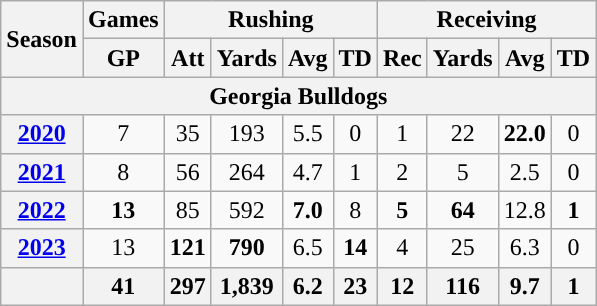<table class="wikitable" style="text-align:center;">
<tr>
<th rowspan="2">Season</th>
<th>Games</th>
<th colspan="4">Rushing</th>
<th colspan="4">Receiving</th>
</tr>
<tr>
<th>GP</th>
<th>Att</th>
<th>Yards</th>
<th>Avg</th>
<th>TD</th>
<th>Rec</th>
<th>Yards</th>
<th>Avg</th>
<th>TD</th>
</tr>
<tr>
<th colspan="15">Georgia Bulldogs</th>
</tr>
<tr>
<th><a href='#'>2020</a></th>
<td>7</td>
<td>35</td>
<td>193</td>
<td>5.5</td>
<td>0</td>
<td>1</td>
<td>22</td>
<td><strong>22.0</strong></td>
<td>0</td>
</tr>
<tr>
<th><a href='#'>2021</a></th>
<td>8</td>
<td>56</td>
<td>264</td>
<td>4.7</td>
<td>1</td>
<td>2</td>
<td>5</td>
<td>2.5</td>
<td>0</td>
</tr>
<tr>
<th><a href='#'>2022</a></th>
<td><strong>13</strong></td>
<td>85</td>
<td>592</td>
<td><strong>7.0</strong></td>
<td>8</td>
<td><strong>5</strong></td>
<td><strong>64</strong></td>
<td>12.8</td>
<td><strong>1</strong></td>
</tr>
<tr>
<th><a href='#'>2023</a></th>
<td>13</td>
<td><strong>121</strong></td>
<td><strong>790</strong></td>
<td>6.5</td>
<td><strong>14</strong></td>
<td>4</td>
<td>25</td>
<td>6.3</td>
<td>0</td>
</tr>
<tr>
<th></th>
<th>41</th>
<th>297</th>
<th>1,839</th>
<th>6.2</th>
<th>23</th>
<th>12</th>
<th>116</th>
<th>9.7</th>
<th>1</th>
</tr>
</table>
